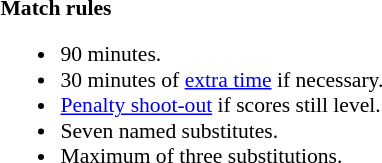<table width=100% style="font-size:90%">
<tr>
<td><br><strong>Match rules</strong><ul><li>90 minutes.</li><li>30 minutes of <a href='#'>extra time</a> if necessary.</li><li><a href='#'>Penalty shoot-out</a> if scores still level.</li><li>Seven named substitutes.</li><li>Maximum of three substitutions.</li></ul></td>
</tr>
</table>
